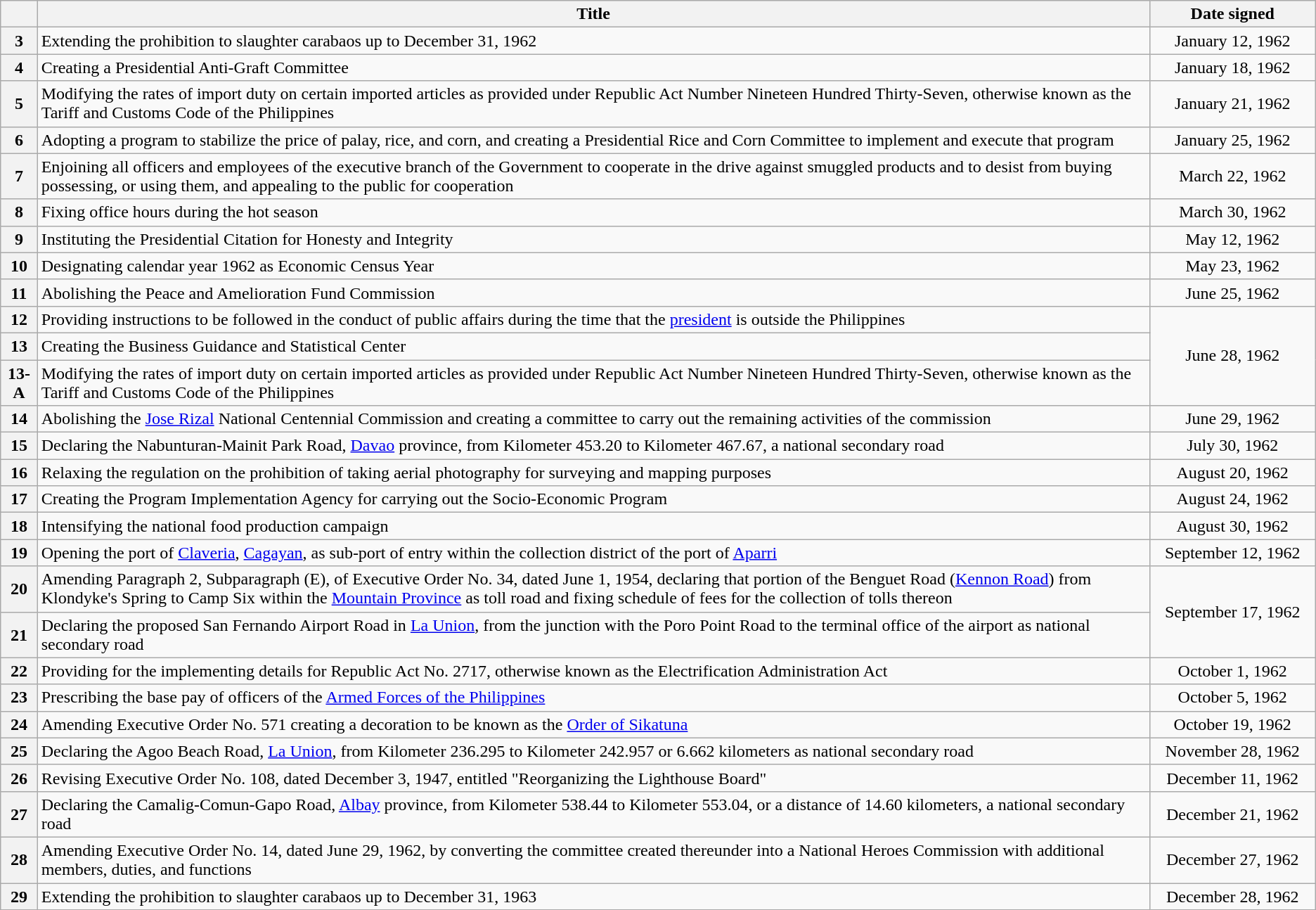<table class="wikitable sortable" style="text-align:center;">
<tr>
<th scope="col"></th>
<th scope="col">Title</th>
<th scope="col" width="150px">Date signed</th>
</tr>
<tr>
<th scope="row">3</th>
<td style="text-align:left;">Extending the prohibition to slaughter carabaos up to December 31, 1962</td>
<td>January 12, 1962</td>
</tr>
<tr>
<th scope="row">4</th>
<td style="text-align:left;">Creating a Presidential Anti-Graft Committee</td>
<td>January 18, 1962</td>
</tr>
<tr>
<th scope="row">5</th>
<td style="text-align:left;">Modifying the rates of import duty on certain imported articles as provided under Republic Act Number Nineteen Hundred Thirty-Seven, otherwise known as the Tariff and Customs Code of the Philippines</td>
<td>January 21, 1962</td>
</tr>
<tr>
<th scope="row">6</th>
<td style="text-align:left;">Adopting a program to stabilize the price of palay, rice, and corn, and creating a Presidential Rice and Corn Committee to implement and execute that program</td>
<td>January 25, 1962</td>
</tr>
<tr>
<th scope="row">7</th>
<td style="text-align:left;">Enjoining all officers and employees of the executive branch of the Government to cooperate in the drive against smuggled products and to desist from buying possessing, or using them, and appealing to the public for cooperation</td>
<td>March 22, 1962</td>
</tr>
<tr>
<th scope="row">8</th>
<td style="text-align:left;">Fixing office hours during the hot season</td>
<td>March 30, 1962</td>
</tr>
<tr>
<th scope="row">9</th>
<td style="text-align:left;">Instituting the Presidential Citation for Honesty and Integrity</td>
<td>May 12, 1962</td>
</tr>
<tr>
<th scope="row">10</th>
<td style="text-align:left;">Designating calendar year 1962 as Economic Census Year</td>
<td>May 23, 1962</td>
</tr>
<tr>
<th scope="row">11</th>
<td style="text-align:left;">Abolishing the Peace and Amelioration Fund Commission</td>
<td>June 25, 1962</td>
</tr>
<tr>
<th scope="row">12</th>
<td style="text-align:left;">Providing instructions to be followed in the conduct of public affairs during the time that the <a href='#'>president</a> is outside the Philippines</td>
<td rowspan="3">June 28, 1962</td>
</tr>
<tr>
<th scope="row">13</th>
<td style="text-align:left;">Creating the Business Guidance and Statistical Center</td>
</tr>
<tr>
<th scope="row">13-A</th>
<td style="text-align:left;">Modifying the rates of import duty on certain imported articles as provided under Republic Act Number Nineteen Hundred Thirty-Seven, otherwise known as the Tariff and Customs Code of the Philippines</td>
</tr>
<tr>
<th scope="row">14</th>
<td style="text-align:left;">Abolishing the <a href='#'>Jose Rizal</a> National Centennial Commission and creating a committee to carry out the remaining activities of the commission</td>
<td>June 29, 1962</td>
</tr>
<tr>
<th scope="row">15</th>
<td style="text-align:left;">Declaring the Nabunturan-Mainit Park Road, <a href='#'>Davao</a> province, from Kilometer 453.20 to Kilometer 467.67, a national secondary road</td>
<td>July 30, 1962</td>
</tr>
<tr>
<th scope="row">16</th>
<td style="text-align:left;">Relaxing the regulation on the prohibition of taking aerial photography for surveying and mapping purposes</td>
<td>August 20, 1962</td>
</tr>
<tr>
<th scope="row">17</th>
<td style="text-align:left;">Creating the Program Implementation Agency for carrying out the Socio-Economic Program</td>
<td>August 24, 1962</td>
</tr>
<tr>
<th scope="row">18</th>
<td style="text-align:left;">Intensifying the national food production campaign</td>
<td>August 30, 1962</td>
</tr>
<tr>
<th scope="row">19</th>
<td style="text-align:left;">Opening the port of <a href='#'>Claveria</a>, <a href='#'>Cagayan</a>, as sub-port of entry within the collection district of the port of <a href='#'>Aparri</a></td>
<td>September 12, 1962</td>
</tr>
<tr>
<th scope="row">20</th>
<td style="text-align:left;">Amending Paragraph 2, Subparagraph (E), of Executive Order No. 34, dated June 1, 1954, declaring that portion of the Benguet Road (<a href='#'>Kennon Road</a>) from Klondyke's Spring to Camp Six within the <a href='#'>Mountain Province</a> as toll road and fixing schedule of fees for the collection of tolls thereon</td>
<td rowspan="2">September 17, 1962</td>
</tr>
<tr>
<th scope="row">21</th>
<td style="text-align:left;">Declaring the proposed San Fernando Airport Road in <a href='#'>La Union</a>, from the junction with the Poro Point Road to the terminal office of the airport as national secondary road</td>
</tr>
<tr>
<th scope="row">22</th>
<td style="text-align:left;">Providing for the implementing details for Republic Act No. 2717, otherwise known as the Electrification Administration Act</td>
<td>October 1, 1962</td>
</tr>
<tr>
<th scope="row">23</th>
<td style="text-align:left;">Prescribing the base pay of officers of the <a href='#'>Armed Forces of the Philippines</a></td>
<td>October 5, 1962</td>
</tr>
<tr>
<th scope="row">24</th>
<td style="text-align:left;">Amending Executive Order No. 571 creating a decoration to be known as the <a href='#'>Order of Sikatuna</a></td>
<td>October 19, 1962</td>
</tr>
<tr>
<th scope="row">25</th>
<td style="text-align:left;">Declaring the Agoo Beach Road, <a href='#'>La Union</a>, from Kilometer 236.295 to Kilometer 242.957 or 6.662 kilometers as national secondary road</td>
<td>November 28, 1962</td>
</tr>
<tr>
<th scope="row">26</th>
<td style="text-align:left;">Revising Executive Order No. 108, dated December 3, 1947, entitled "Reorganizing the Lighthouse Board"</td>
<td>December 11, 1962</td>
</tr>
<tr>
<th scope="row">27</th>
<td style="text-align:left;">Declaring the Camalig-Comun-Gapo Road, <a href='#'>Albay</a> province, from Kilometer 538.44 to Kilometer 553.04, or a distance of 14.60 kilometers, a national secondary road</td>
<td>December 21, 1962</td>
</tr>
<tr>
<th scope="row">28</th>
<td style="text-align:left;">Amending Executive Order No. 14, dated June 29, 1962, by converting the committee created thereunder into a National Heroes Commission with additional members, duties, and functions</td>
<td>December 27, 1962</td>
</tr>
<tr>
<th scope="row">29</th>
<td style="text-align:left;">Extending the prohibition to slaughter carabaos up to December 31, 1963</td>
<td>December 28, 1962</td>
</tr>
</table>
